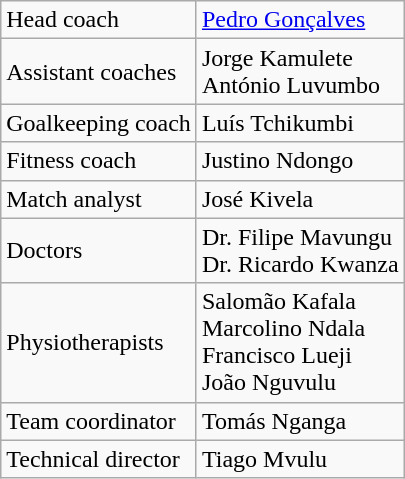<table class="wikitable">
<tr>
<td>Head coach</td>
<td> <a href='#'>Pedro Gonçalves</a></td>
</tr>
<tr>
<td>Assistant coaches</td>
<td> Jorge Kamulete<br> António Luvumbo</td>
</tr>
<tr>
<td>Goalkeeping coach</td>
<td> Luís Tchikumbi</td>
</tr>
<tr>
<td>Fitness coach</td>
<td> Justino Ndongo</td>
</tr>
<tr>
<td>Match analyst</td>
<td> José Kivela</td>
</tr>
<tr>
<td>Doctors</td>
<td> Dr. Filipe Mavungu<br> Dr. Ricardo Kwanza</td>
</tr>
<tr>
<td>Physiotherapists</td>
<td> Salomão Kafala<br> Marcolino Ndala<br> Francisco Lueji<br> João Nguvulu</td>
</tr>
<tr>
<td>Team coordinator</td>
<td> Tomás Nganga</td>
</tr>
<tr>
<td>Technical director</td>
<td> Tiago Mvulu</td>
</tr>
</table>
